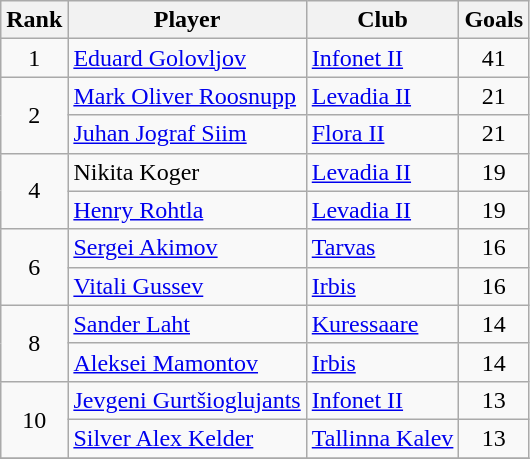<table class="wikitable" style="text-align:center">
<tr>
<th>Rank</th>
<th>Player</th>
<th>Club</th>
<th>Goals</th>
</tr>
<tr>
<td>1</td>
<td align="left"> <a href='#'>Eduard Golovljov</a></td>
<td align="left"><a href='#'>Infonet II</a></td>
<td align="centre">41</td>
</tr>
<tr>
<td rowspan="2">2</td>
<td align="left"> <a href='#'>Mark Oliver Roosnupp</a></td>
<td align="left"><a href='#'>Levadia II</a></td>
<td align="centre">21</td>
</tr>
<tr>
<td align="left"> <a href='#'>Juhan Jograf Siim</a></td>
<td align="left"><a href='#'>Flora II</a></td>
<td align="centre">21</td>
</tr>
<tr>
<td rowspan="2">4</td>
<td align="left"> Nikita Koger</td>
<td align="left"><a href='#'>Levadia II</a></td>
<td align="centre">19</td>
</tr>
<tr>
<td align="left"> <a href='#'>Henry Rohtla</a></td>
<td align="left"><a href='#'>Levadia II</a></td>
<td align="centre">19</td>
</tr>
<tr>
<td rowspan="2">6</td>
<td align="left"> <a href='#'>Sergei Akimov</a></td>
<td align="left"><a href='#'>Tarvas</a></td>
<td align="centre">16</td>
</tr>
<tr>
<td align="left"> <a href='#'>Vitali Gussev</a></td>
<td align="left"><a href='#'>Irbis</a></td>
<td align="centre">16</td>
</tr>
<tr>
<td rowspan="2">8</td>
<td align="left"> <a href='#'>Sander Laht</a></td>
<td align="left"><a href='#'>Kuressaare</a></td>
<td align="centre">14</td>
</tr>
<tr>
<td align="left"> <a href='#'>Aleksei Mamontov</a></td>
<td align="left"><a href='#'>Irbis</a></td>
<td align="centre">14</td>
</tr>
<tr>
<td rowspan="2">10</td>
<td align="left"> <a href='#'>Jevgeni Gurtšioglujants</a></td>
<td align="left"><a href='#'>Infonet II</a></td>
<td align="centre">13</td>
</tr>
<tr>
<td align="left"> <a href='#'>Silver Alex Kelder</a></td>
<td align="left"><a href='#'>Tallinna Kalev</a></td>
<td align="centre">13</td>
</tr>
<tr>
</tr>
</table>
